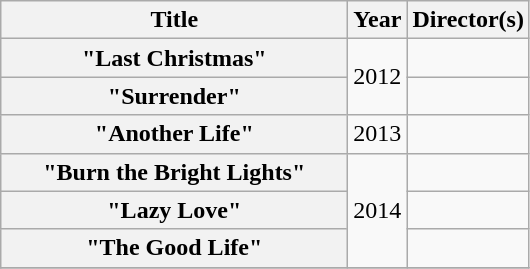<table class="wikitable plainrowheaders" style="text-align:center;" border="1">
<tr>
<th scope="col" style="width:14em;">Title</th>
<th scope="col">Year</th>
<th scope="col">Director(s)</th>
</tr>
<tr>
<th scope="row">"Last Christmas"</th>
<td rowspan="2">2012</td>
<td></td>
</tr>
<tr>
<th scope="row">"Surrender"</th>
<td></td>
</tr>
<tr>
<th scope="row">"Another Life"</th>
<td>2013</td>
<td></td>
</tr>
<tr>
<th scope="row">"Burn the Bright Lights"</th>
<td rowspan="3">2014</td>
<td></td>
</tr>
<tr>
<th scope="row">"Lazy Love"</th>
<td></td>
</tr>
<tr>
<th scope="row">"The Good Life"</th>
<td></td>
</tr>
<tr>
</tr>
</table>
